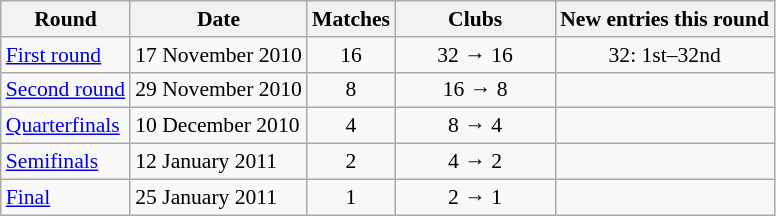<table class="wikitable" style="font-size:90%;">
<tr>
<th>Round</th>
<th>Date</th>
<th>Matches</th>
<th width=100>Clubs</th>
<th>New entries this round</th>
</tr>
<tr>
<td><a href='#'>First round</a>  </td>
<td>17 November 2010</td>
<td align=center>16</td>
<td align=center>32 → 16</td>
<td align=center>32: 1st–32nd</td>
</tr>
<tr>
<td><a href='#'>Second round</a></td>
<td>29 November 2010</td>
<td align=center>8</td>
<td align=center>16 → 8</td>
<td></td>
</tr>
<tr>
<td><a href='#'>Quarterfinals</a></td>
<td>10 December 2010</td>
<td align=center>4</td>
<td align=center>8 → 4</td>
<td></td>
</tr>
<tr>
<td><a href='#'>Semifinals</a></td>
<td>12 January 2011</td>
<td align=center>2</td>
<td align=center>4 → 2</td>
<td></td>
</tr>
<tr>
<td><a href='#'>Final</a></td>
<td>25 January 2011</td>
<td align=center>1</td>
<td align=center>2 → 1</td>
<td></td>
</tr>
</table>
